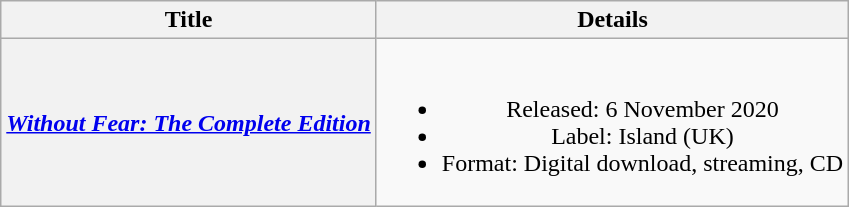<table class="wikitable plainrowheaders" style="text-align:center;">
<tr>
<th scope="col" rowspan="1">Title</th>
<th scope="col" rowspan="1">Details</th>
</tr>
<tr>
<th scope="row"><em><a href='#'>Without Fear: The Complete Edition</a></em></th>
<td><br><ul><li>Released: 6 November 2020</li><li>Label: Island (UK)</li><li>Format: Digital download, streaming, CD</li></ul></td>
</tr>
</table>
